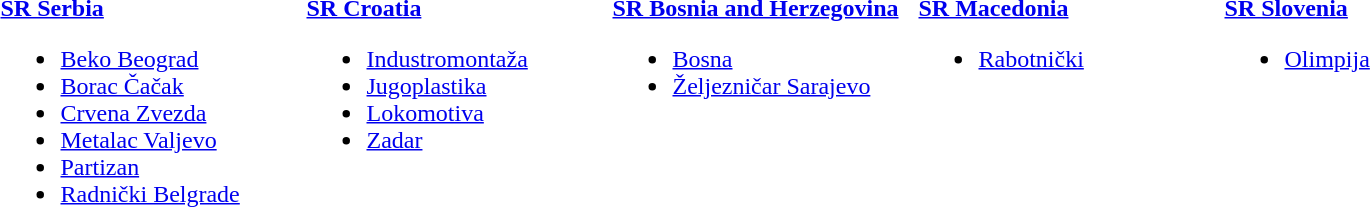<table>
<tr>
<td style="width:200px; vertical-align:top;"><br><strong> <a href='#'>SR Serbia</a></strong><ul><li><a href='#'>Beko Beograd</a></li><li><a href='#'>Borac Čačak</a></li><li><a href='#'>Crvena Zvezda</a></li><li><a href='#'>Metalac Valjevo</a></li><li><a href='#'>Partizan</a></li><li><a href='#'>Radnički Belgrade</a></li></ul></td>
<td style="width:200px; vertical-align:top;"><br><strong> <a href='#'>SR Croatia</a></strong><ul><li><a href='#'>Industromontaža</a></li><li><a href='#'>Jugoplastika</a></li><li><a href='#'>Lokomotiva</a></li><li><a href='#'>Zadar</a></li></ul></td>
<td style="width:200px; vertical-align:top;"><br><strong> <a href='#'>SR Bosnia and Herzegovina</a></strong><ul><li><a href='#'>Bosna</a></li><li><a href='#'>Željezničar Sarajevo</a></li></ul></td>
<td style="width:200px; vertical-align:top;"><br><strong> <a href='#'>SR Macedonia</a></strong><ul><li><a href='#'>Rabotnički</a></li></ul></td>
<td style="width:200px; vertical-align:top;"><br><strong> <a href='#'>SR Slovenia</a></strong><ul><li><a href='#'>Olimpija</a></li></ul></td>
</tr>
</table>
